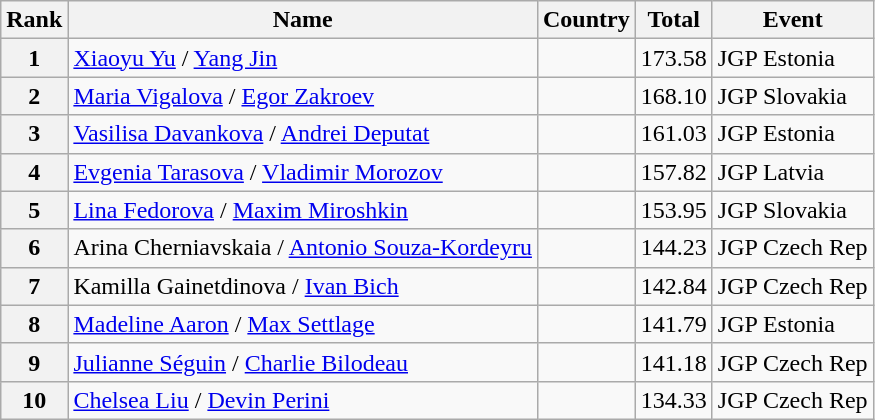<table class="wikitable sortable">
<tr>
<th>Rank</th>
<th>Name</th>
<th>Country</th>
<th>Total</th>
<th>Event</th>
</tr>
<tr>
<th>1</th>
<td><a href='#'>Xiaoyu Yu</a> / <a href='#'>Yang Jin</a></td>
<td></td>
<td align=center>173.58</td>
<td>JGP Estonia</td>
</tr>
<tr>
<th>2</th>
<td><a href='#'>Maria Vigalova</a> / <a href='#'>Egor Zakroev</a></td>
<td></td>
<td align=center>168.10</td>
<td>JGP Slovakia</td>
</tr>
<tr>
<th>3</th>
<td><a href='#'>Vasilisa Davankova</a> / <a href='#'>Andrei Deputat</a></td>
<td></td>
<td align=center>161.03</td>
<td>JGP Estonia</td>
</tr>
<tr>
<th>4</th>
<td><a href='#'>Evgenia Tarasova</a> / <a href='#'>Vladimir Morozov</a></td>
<td></td>
<td align=center>157.82</td>
<td>JGP Latvia</td>
</tr>
<tr>
<th>5</th>
<td><a href='#'>Lina Fedorova</a> / <a href='#'>Maxim Miroshkin</a></td>
<td></td>
<td align=center>153.95</td>
<td>JGP Slovakia</td>
</tr>
<tr>
<th>6</th>
<td>Arina Cherniavskaia / <a href='#'>Antonio Souza-Kordeyru</a></td>
<td></td>
<td align=center>144.23</td>
<td>JGP Czech Rep</td>
</tr>
<tr>
<th>7</th>
<td>Kamilla Gainetdinova / <a href='#'>Ivan Bich</a></td>
<td></td>
<td align=center>142.84</td>
<td>JGP Czech Rep</td>
</tr>
<tr>
<th>8</th>
<td><a href='#'>Madeline Aaron</a> / <a href='#'>Max Settlage</a></td>
<td></td>
<td align=center>141.79</td>
<td>JGP Estonia</td>
</tr>
<tr>
<th>9</th>
<td><a href='#'>Julianne Séguin</a> / <a href='#'>Charlie Bilodeau</a></td>
<td></td>
<td align=center>141.18</td>
<td>JGP Czech Rep</td>
</tr>
<tr>
<th>10</th>
<td><a href='#'>Chelsea Liu</a> / <a href='#'>Devin Perini</a></td>
<td></td>
<td align=center>134.33</td>
<td>JGP Czech Rep</td>
</tr>
</table>
